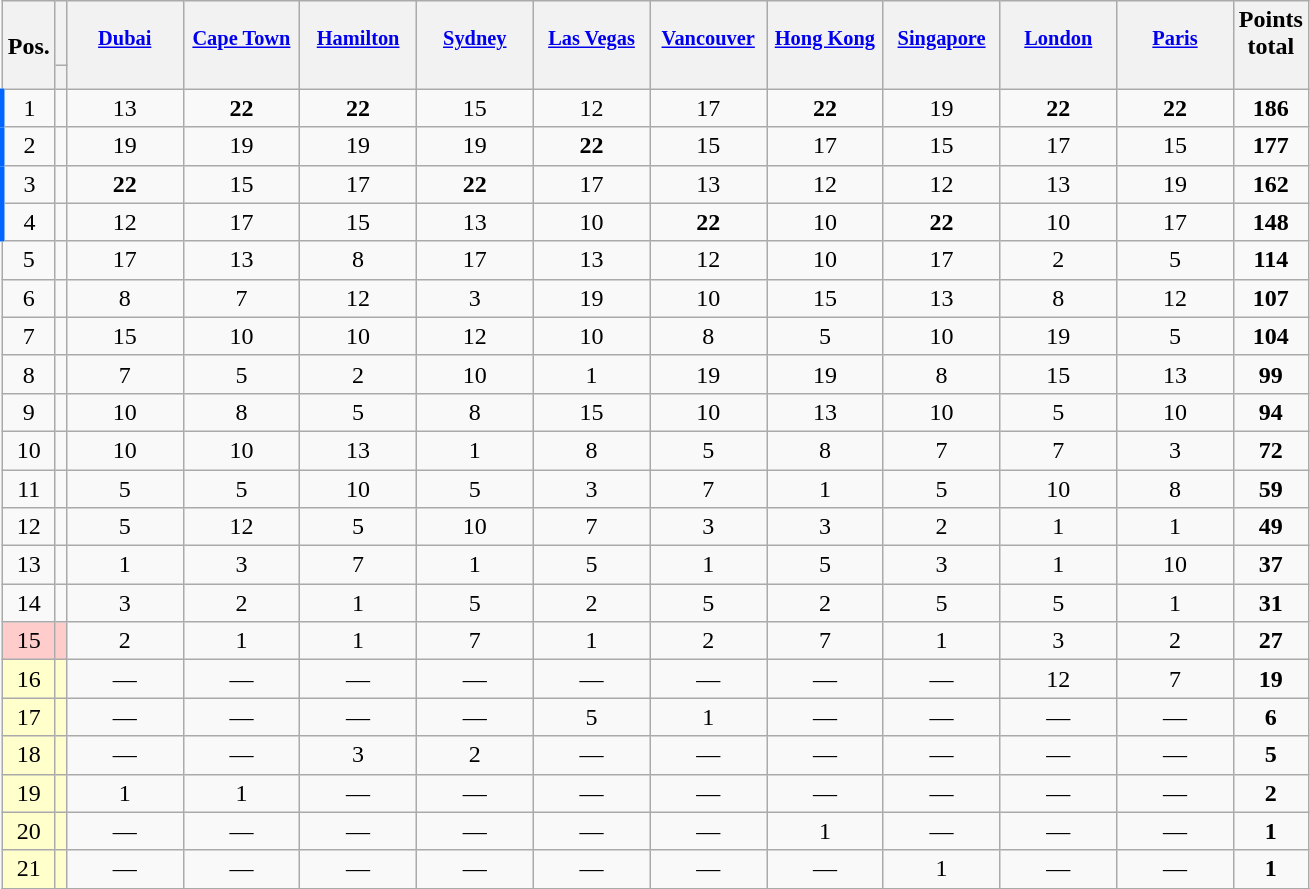<table class="wikitable sortable" style="text-align:center;">
<tr>
<th style="border-bottom:1px solid transparent;"><br>Pos.</th>
<th></th>
<th style="vertical-align:top;width:5.5em;border-bottom:1px solid transparent;padding:1px;font-size:85%;"><br><a href='#'>Dubai</a></th>
<th style="vertical-align:top;width:5.5em;border-bottom:1px solid transparent;padding:1px;font-size:85%;"><br><a href='#'>Cape Town</a></th>
<th style="vertical-align:top;width:5.5em;border-bottom:1px solid transparent;padding:1px;font-size:85%;"><br><a href='#'>Hamilton</a></th>
<th style="vertical-align:top;width:5.5em;border-bottom:1px solid transparent;padding:1px;font-size:85%;"><br><a href='#'>Sydney</a></th>
<th style="vertical-align:top;width:5.5em;border-bottom:1px solid transparent;padding:1px;font-size:85%;"><br><a href='#'>Las Vegas</a></th>
<th style="vertical-align:top;width:5.5em;border-bottom:1px solid transparent;padding:1px;font-size:85%;"><br><a href='#'>Vancouver</a></th>
<th style="vertical-align:top;width:5.5em;border-bottom:1px solid transparent;padding:1px;font-size:85%;"><br><a href='#'>Hong Kong</a></th>
<th style="vertical-align:top;width:5.5em;border-bottom:1px solid transparent;padding:1px;font-size:85%;"><br><a href='#'>Singapore</a></th>
<th style="vertical-align:top;width:5.5em;border-bottom:1px solid transparent;padding:1px;font-size:85%;"><br><a href='#'>London</a></th>
<th style="vertical-align:top;width:5.5em;border-bottom:1px solid transparent;padding:1px;font-size:85%;"><br><a href='#'>Paris</a></th>
<th style="border-bottom:1px solid transparent;">Points<br>total</th>
</tr>
<tr style="line-height:8px;">
<th style="border-top:1px solid transparent;"> </th>
<th style="border-top:1px solid transparent;"></th>
<th data-sort-type="number" style="border-top:1px solid transparent;"></th>
<th data-sort-type="number" style="border-top:1px solid transparent;"></th>
<th data-sort-type="number" style="border-top:1px solid transparent;"></th>
<th data-sort-type="number" style="border-top:1px solid transparent;"></th>
<th data-sort-type="number" style="border-top:1px solid transparent;"></th>
<th data-sort-type="number" style="border-top:1px solid transparent;"></th>
<th data-sort-type="number" style="border-top:1px solid transparent;"></th>
<th data-sort-type="number" style="border-top:1px solid transparent;"></th>
<th data-sort-type="number" style="border-top:1px solid transparent;"></th>
<th data-sort-type="number" style="border-top:1px solid transparent;"></th>
<th data-sort-type="number" style="border-top:1px solid transparent;"> </th>
</tr>
<tr style="border-left:3px solid #06f;">
<td>1</td>
<td align="left"></td>
<td>13</td>
<td><strong>22</strong></td>
<td><strong>22</strong></td>
<td>15</td>
<td>12</td>
<td>17</td>
<td><strong>22</strong></td>
<td>19</td>
<td><strong>22</strong></td>
<td><strong>22</strong></td>
<td><strong>186</strong></td>
</tr>
<tr style="border-left:3px solid #06f;">
<td>2</td>
<td align="left"></td>
<td>19</td>
<td>19</td>
<td>19</td>
<td>19</td>
<td><strong>22</strong></td>
<td>15</td>
<td>17</td>
<td>15</td>
<td>17</td>
<td>15</td>
<td><strong>177</strong></td>
</tr>
<tr style="border-left:3px solid #06f;">
<td>3</td>
<td align="left"></td>
<td><strong>22</strong></td>
<td>15</td>
<td>17</td>
<td><strong>22 </strong></td>
<td>17</td>
<td>13</td>
<td>12</td>
<td>12</td>
<td>13</td>
<td>19</td>
<td><strong>162</strong></td>
</tr>
<tr style="border-left:3px solid #06f;">
<td>4</td>
<td align="left"></td>
<td>12</td>
<td>17</td>
<td>15</td>
<td>13</td>
<td>10</td>
<td><strong>22</strong></td>
<td>10</td>
<td><strong>22</strong></td>
<td>10</td>
<td>17</td>
<td><strong>148</strong></td>
</tr>
<tr>
<td>5</td>
<td align="left"></td>
<td>17</td>
<td>13</td>
<td>8</td>
<td>17</td>
<td>13</td>
<td>12</td>
<td>10</td>
<td>17</td>
<td>2</td>
<td>5</td>
<td><strong>114</strong></td>
</tr>
<tr>
<td>6</td>
<td align="left"></td>
<td>8</td>
<td>7</td>
<td>12</td>
<td>3</td>
<td>19</td>
<td>10</td>
<td>15</td>
<td>13</td>
<td>8</td>
<td>12</td>
<td><strong>107</strong></td>
</tr>
<tr>
<td>7</td>
<td align="left"></td>
<td>15</td>
<td>10</td>
<td>10</td>
<td>12</td>
<td>10</td>
<td>8</td>
<td>5</td>
<td>10</td>
<td>19</td>
<td>5</td>
<td><strong>104</strong></td>
</tr>
<tr>
<td>8</td>
<td align="left"></td>
<td>7</td>
<td>5</td>
<td>2</td>
<td>10</td>
<td>1</td>
<td>19</td>
<td>19</td>
<td>8</td>
<td>15</td>
<td>13</td>
<td><strong>99</strong></td>
</tr>
<tr>
<td>9</td>
<td align="left"></td>
<td>10</td>
<td>8</td>
<td>5</td>
<td>8</td>
<td>15</td>
<td>10</td>
<td>13</td>
<td>10</td>
<td>5</td>
<td>10</td>
<td><strong>94</strong></td>
</tr>
<tr>
<td>10</td>
<td align="left"></td>
<td>10</td>
<td>10</td>
<td>13</td>
<td>1</td>
<td>8</td>
<td>5</td>
<td>8</td>
<td>7</td>
<td>7</td>
<td>3</td>
<td><strong>72</strong></td>
</tr>
<tr>
<td>11</td>
<td align="left"></td>
<td>5</td>
<td>5</td>
<td>10</td>
<td>5</td>
<td>3</td>
<td>7</td>
<td>1</td>
<td>5</td>
<td>10</td>
<td>8</td>
<td><strong>59</strong></td>
</tr>
<tr>
<td>12</td>
<td align="left"></td>
<td>5</td>
<td>12</td>
<td>5</td>
<td>10</td>
<td>7</td>
<td>3</td>
<td>3</td>
<td>2</td>
<td>1</td>
<td>1</td>
<td><strong>49</strong></td>
</tr>
<tr>
<td>13</td>
<td align="left"></td>
<td>1</td>
<td>3</td>
<td>7</td>
<td>1</td>
<td>5</td>
<td>1</td>
<td>5</td>
<td>3</td>
<td>1</td>
<td>10</td>
<td><strong>37</strong></td>
</tr>
<tr>
<td>14</td>
<td align="left"></td>
<td>3</td>
<td>2</td>
<td>1</td>
<td>5</td>
<td>2</td>
<td>5</td>
<td>2</td>
<td>5</td>
<td>5</td>
<td>1</td>
<td><strong>31</strong></td>
</tr>
<tr>
<td style="background:#fcc;">15</td>
<td style="background:#fcc;" align="left"></td>
<td>2</td>
<td>1</td>
<td>1</td>
<td>7</td>
<td>1</td>
<td>2</td>
<td>7</td>
<td>1</td>
<td>3</td>
<td>2</td>
<td><strong>27</strong></td>
</tr>
<tr>
<td style="background:#ffc;">16</td>
<td style="background:#ffc;" align="left"></td>
<td>—</td>
<td>—</td>
<td>—</td>
<td>—</td>
<td>—</td>
<td>—</td>
<td>—</td>
<td>—</td>
<td>12</td>
<td>7</td>
<td><strong>19</strong></td>
</tr>
<tr>
<td style="background:#ffc;">17</td>
<td style="background:#ffc;" align="left"></td>
<td>—</td>
<td>—</td>
<td>—</td>
<td>—</td>
<td>5</td>
<td>1</td>
<td>—</td>
<td>—</td>
<td>—</td>
<td>—</td>
<td><strong>6</strong></td>
</tr>
<tr>
<td style="background:#ffc;">18</td>
<td style="background:#ffc;" align="left"></td>
<td>—</td>
<td>—</td>
<td>3</td>
<td>2</td>
<td>—</td>
<td>—</td>
<td>—</td>
<td>—</td>
<td>—</td>
<td>—</td>
<td><strong>5</strong></td>
</tr>
<tr>
<td style="background:#ffc;">19</td>
<td style="background:#ffc;" align="left"></td>
<td>1</td>
<td>1</td>
<td>—</td>
<td>—</td>
<td>—</td>
<td>—</td>
<td>—</td>
<td>—</td>
<td>—</td>
<td>—</td>
<td><strong>2</strong></td>
</tr>
<tr>
<td style="background:#ffc;">20</td>
<td style="background:#ffc;" align="left"></td>
<td>—</td>
<td>—</td>
<td>—</td>
<td>—</td>
<td>—</td>
<td>—</td>
<td>1</td>
<td>—</td>
<td>—</td>
<td>—</td>
<td><strong>1</strong></td>
</tr>
<tr>
<td style="background:#ffc;">21</td>
<td style="background:#ffc;" align="left"></td>
<td>—</td>
<td>—</td>
<td>—</td>
<td>—</td>
<td>—</td>
<td>—</td>
<td>—</td>
<td>1</td>
<td>—</td>
<td>—</td>
<td><strong>1</strong></td>
</tr>
<tr>
</tr>
</table>
